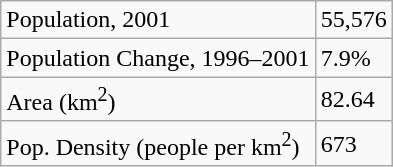<table class="wikitable">
<tr>
<td>Population, 2001</td>
<td>55,576</td>
</tr>
<tr>
<td>Population Change, 1996–2001</td>
<td>7.9%</td>
</tr>
<tr>
<td>Area (km<sup>2</sup>)</td>
<td>82.64</td>
</tr>
<tr>
<td>Pop. Density (people per km<sup>2</sup>)</td>
<td>673</td>
</tr>
</table>
